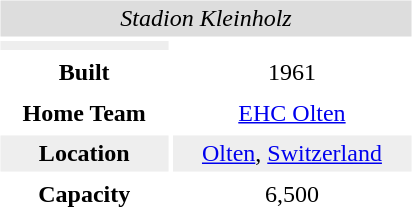<table border=0  align=right cellpadding=3 cellspacing=3 width=280>
<tr align="center" bgcolor="#dddddd">
<td colspan=2><em>Stadion Kleinholz</em></td>
</tr>
<tr align="center" bgcolor="#eeeeee">
<td align=center></td>
</tr>
<tr align=center>
<td><strong>Built</strong></td>
<td>1961</td>
</tr>
<tr align="center">
<td><strong>Home Team</strong></td>
<td><a href='#'>EHC Olten</a></td>
</tr>
<tr align="center" bgcolor="#eeeeee">
<td><strong>Location</strong></td>
<td><a href='#'>Olten</a>, <a href='#'>Switzerland</a></td>
</tr>
<tr align="center">
<td><strong>Capacity</strong></td>
<td>6,500</td>
</tr>
<tr align="center">
</tr>
</table>
